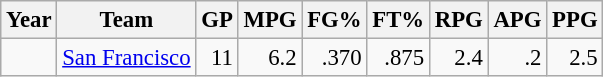<table class="wikitable sortable" style="font-size:95%; text-align:right;">
<tr>
<th>Year</th>
<th>Team</th>
<th>GP</th>
<th>MPG</th>
<th>FG%</th>
<th>FT%</th>
<th>RPG</th>
<th>APG</th>
<th>PPG</th>
</tr>
<tr>
<td style="text-align:left;"></td>
<td style="text-align:left;"><a href='#'>San Francisco</a></td>
<td>11</td>
<td>6.2</td>
<td>.370</td>
<td>.875</td>
<td>2.4</td>
<td>.2</td>
<td>2.5</td>
</tr>
</table>
